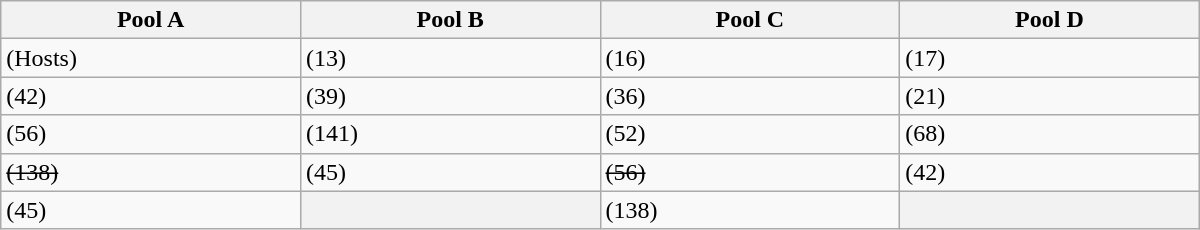<table class="wikitable" width=800>
<tr>
<th width=25%>Pool A</th>
<th width=25%>Pool B</th>
<th width=25%>Pool C</th>
<th width=25%>Pool D</th>
</tr>
<tr>
<td> (Hosts)</td>
<td> (13)</td>
<td> (16)</td>
<td> (17)</td>
</tr>
<tr>
<td> (42)</td>
<td> (39)</td>
<td> (36)</td>
<td> (21)</td>
</tr>
<tr>
<td> (56)</td>
<td> (141)</td>
<td> (52)</td>
<td> (68)</td>
</tr>
<tr>
<td><s> (138)</s></td>
<td> (45)</td>
<td><s> (56)</s></td>
<td> (42)</td>
</tr>
<tr>
<td> (45)</td>
<th></th>
<td> (138)</td>
<th></th>
</tr>
</table>
